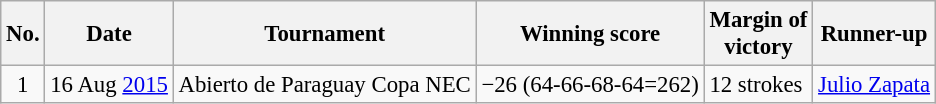<table class="wikitable" style="font-size:95%;">
<tr>
<th>No.</th>
<th>Date</th>
<th>Tournament</th>
<th>Winning score</th>
<th>Margin of<br>victory</th>
<th>Runner-up</th>
</tr>
<tr>
<td align=center>1</td>
<td align=right>16 Aug <a href='#'>2015</a></td>
<td>Abierto de Paraguay Copa NEC</td>
<td>−26 (64-66-68-64=262)</td>
<td>12 strokes</td>
<td> <a href='#'>Julio Zapata</a></td>
</tr>
</table>
